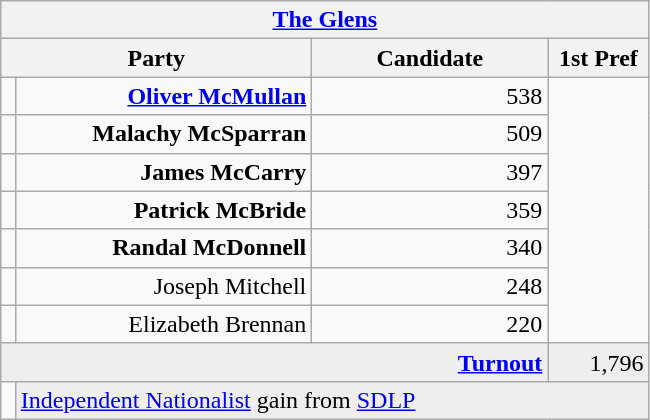<table class="wikitable">
<tr>
<th colspan="4" align="center"><a href='#'>The Glens</a></th>
</tr>
<tr>
<th colspan="2" align="center" width=200>Party</th>
<th width=150>Candidate</th>
<th width=60>1st Pref</th>
</tr>
<tr>
<td></td>
<td align="right"><strong><a href='#'>Oliver McMullan</a></strong></td>
<td align="right">538</td>
</tr>
<tr>
<td></td>
<td align="right"><strong>Malachy McSparran</strong></td>
<td align="right">509</td>
</tr>
<tr>
<td></td>
<td align="right"><strong>James McCarry</strong></td>
<td align="right">397</td>
</tr>
<tr>
<td></td>
<td align="right"><strong>Patrick McBride</strong></td>
<td align="right">359</td>
</tr>
<tr>
<td></td>
<td align="right"><strong>Randal McDonnell</strong></td>
<td align="right">340</td>
</tr>
<tr>
<td></td>
<td align="right">Joseph Mitchell</td>
<td align="right">248</td>
</tr>
<tr>
<td></td>
<td align="right">Elizabeth Brennan</td>
<td align="right">220</td>
</tr>
<tr bgcolor="EEEEEE">
<td colspan=3 align="right"><strong><a href='#'>Turnout</a></strong></td>
<td align="right">1,796</td>
</tr>
<tr>
<td bgcolor=></td>
<td colspan=3 bgcolor="EEEEEE"><a href='#'>Independent Nationalist</a> gain from <a href='#'>SDLP</a></td>
</tr>
</table>
